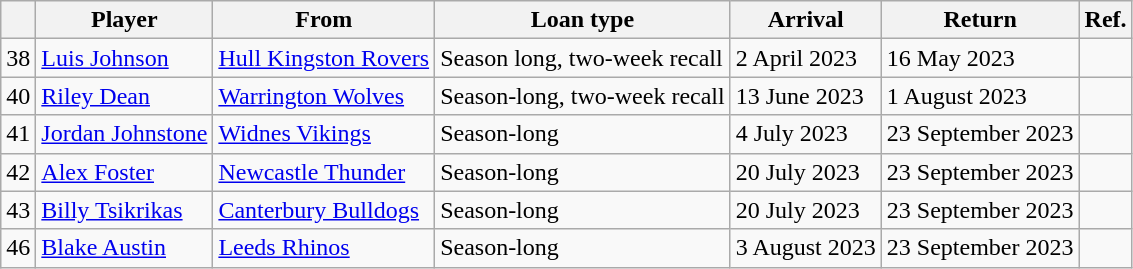<table class="wikitable defaultleft col1center">
<tr>
<th></th>
<th>Player</th>
<th>From</th>
<th>Loan type</th>
<th>Arrival</th>
<th>Return</th>
<th>Ref.</th>
</tr>
<tr>
<td>38</td>
<td> <a href='#'>Luis Johnson</a></td>
<td> <a href='#'>Hull Kingston Rovers</a></td>
<td>Season long, two-week recall</td>
<td>2 April 2023</td>
<td>16 May 2023</td>
<td></td>
</tr>
<tr>
<td>40</td>
<td> <a href='#'>Riley Dean</a></td>
<td> <a href='#'>Warrington Wolves</a></td>
<td>Season-long, two-week recall</td>
<td>13 June 2023</td>
<td>1 August 2023</td>
<td></td>
</tr>
<tr>
<td>41</td>
<td> <a href='#'>Jordan Johnstone</a></td>
<td> <a href='#'>Widnes Vikings</a></td>
<td>Season-long</td>
<td>4 July 2023</td>
<td>23 September 2023</td>
<td></td>
</tr>
<tr>
<td>42</td>
<td> <a href='#'>Alex Foster</a></td>
<td> <a href='#'>Newcastle Thunder</a></td>
<td>Season-long</td>
<td>20 July 2023</td>
<td>23 September 2023</td>
<td></td>
</tr>
<tr>
<td>43</td>
<td> <a href='#'>Billy Tsikrikas</a></td>
<td> <a href='#'>Canterbury Bulldogs</a></td>
<td>Season-long</td>
<td>20 July 2023</td>
<td>23 September 2023</td>
<td></td>
</tr>
<tr>
<td>46</td>
<td> <a href='#'>Blake Austin</a></td>
<td> <a href='#'>Leeds Rhinos</a></td>
<td>Season-long</td>
<td>3 August 2023</td>
<td>23 September 2023</td>
<td></td>
</tr>
</table>
